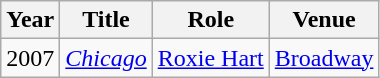<table class="wikitable">
<tr>
<th>Year</th>
<th>Title</th>
<th>Role</th>
<th>Venue</th>
</tr>
<tr>
<td>2007</td>
<td><em><a href='#'>Chicago</a></em></td>
<td><a href='#'>Roxie Hart</a></td>
<td><a href='#'>Broadway</a></td>
</tr>
</table>
